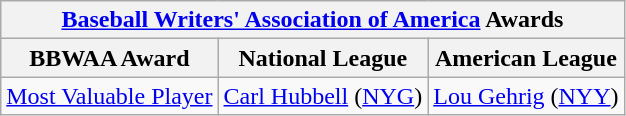<table class="wikitable">
<tr>
<th colspan="3"><a href='#'>Baseball Writers' Association of America</a> Awards</th>
</tr>
<tr>
<th>BBWAA Award</th>
<th>National League</th>
<th>American League</th>
</tr>
<tr>
<td><a href='#'>Most Valuable Player</a></td>
<td><a href='#'>Carl Hubbell</a> (<a href='#'>NYG</a>)</td>
<td><a href='#'>Lou Gehrig</a> (<a href='#'>NYY</a>)</td>
</tr>
</table>
